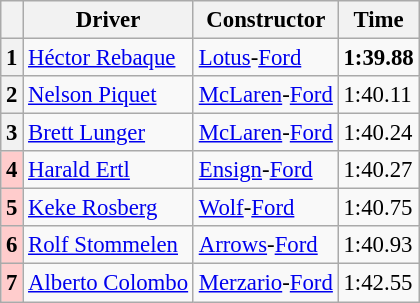<table class="wikitable sortable" style="font-size:95%;">
<tr>
<th></th>
<th>Driver</th>
<th>Constructor</th>
<th>Time</th>
</tr>
<tr>
<th>1</th>
<td><a href='#'>Héctor Rebaque</a></td>
<td><a href='#'>Lotus</a>-<a href='#'>Ford</a></td>
<td><strong>1:39.88</strong></td>
</tr>
<tr>
<th>2</th>
<td><a href='#'>Nelson Piquet</a></td>
<td><a href='#'>McLaren</a>-<a href='#'>Ford</a></td>
<td>1:40.11</td>
</tr>
<tr>
<th>3</th>
<td><a href='#'>Brett Lunger</a></td>
<td><a href='#'>McLaren</a>-<a href='#'>Ford</a></td>
<td>1:40.24</td>
</tr>
<tr>
<th style="background:#ffcccc;">4</th>
<td><a href='#'>Harald Ertl</a></td>
<td><a href='#'>Ensign</a>-<a href='#'>Ford</a></td>
<td>1:40.27</td>
</tr>
<tr>
<th style="background:#ffcccc;">5</th>
<td><a href='#'>Keke Rosberg</a></td>
<td><a href='#'>Wolf</a>-<a href='#'>Ford</a></td>
<td>1:40.75</td>
</tr>
<tr>
<th style="background:#ffcccc;">6</th>
<td><a href='#'>Rolf Stommelen</a></td>
<td><a href='#'>Arrows</a>-<a href='#'>Ford</a></td>
<td>1:40.93</td>
</tr>
<tr>
<th style="background:#ffcccc;">7</th>
<td><a href='#'>Alberto Colombo</a></td>
<td><a href='#'>Merzario</a>-<a href='#'>Ford</a></td>
<td>1:42.55</td>
</tr>
</table>
